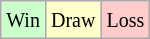<table class="wikitable">
<tr>
<td style="background-color: #CCFFCC;"><small>Win</small></td>
<td style="background-color: #FFFFCC;"><small>Draw</small></td>
<td style="background-color: #FFCCCC;"><small>Loss</small></td>
</tr>
</table>
